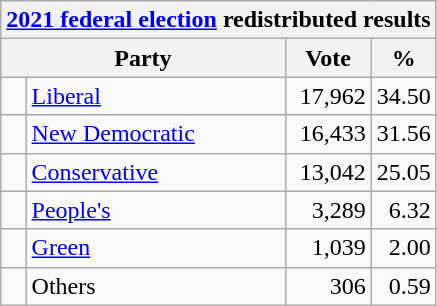<table class="wikitable">
<tr>
<th colspan="4"><a href='#'>2021 federal election</a> redistributed results</th>
</tr>
<tr>
<th bgcolor="#DDDDFF" width="130px" colspan="2">Party</th>
<th bgcolor="#DDDDFF" width="50px">Vote</th>
<th bgcolor="#DDDDFF" width="30px">%</th>
</tr>
<tr>
<td> </td>
<td><a href='#'>Liberal</a></td>
<td align=right>17,962</td>
<td align=right>34.50</td>
</tr>
<tr>
<td> </td>
<td><a href='#'>New Democratic</a></td>
<td align=right>16,433</td>
<td align=right>31.56</td>
</tr>
<tr>
<td> </td>
<td><a href='#'>Conservative</a></td>
<td align=right>13,042</td>
<td align=right>25.05</td>
</tr>
<tr>
<td> </td>
<td><a href='#'>People's</a></td>
<td align=right>3,289</td>
<td align=right>6.32</td>
</tr>
<tr>
<td> </td>
<td><a href='#'>Green</a></td>
<td align=right>1,039</td>
<td align=right>2.00</td>
</tr>
<tr>
<td> </td>
<td>Others</td>
<td align=right>306</td>
<td align=right>0.59</td>
</tr>
</table>
